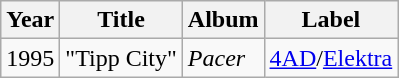<table class="wikitable">
<tr>
<th>Year</th>
<th>Title</th>
<th>Album</th>
<th>Label</th>
</tr>
<tr>
<td>1995</td>
<td>"Tipp City"</td>
<td><em>Pacer</em></td>
<td><a href='#'>4AD</a>/<a href='#'>Elektra</a></td>
</tr>
</table>
